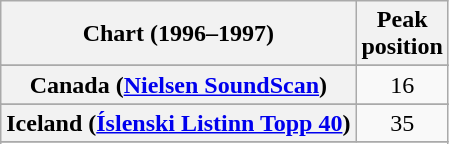<table class="wikitable sortable plainrowheaders" style="text-align:center">
<tr>
<th>Chart (1996–1997)</th>
<th>Peak<br>position</th>
</tr>
<tr>
</tr>
<tr>
<th scope="row">Canada (<a href='#'>Nielsen SoundScan</a>)</th>
<td>16</td>
</tr>
<tr>
</tr>
<tr>
<th scope="row">Iceland (<a href='#'>Íslenski Listinn Topp 40</a>)</th>
<td>35</td>
</tr>
<tr>
</tr>
<tr>
</tr>
<tr>
</tr>
<tr>
</tr>
<tr>
</tr>
<tr>
</tr>
<tr>
</tr>
<tr>
</tr>
<tr>
</tr>
<tr>
</tr>
<tr>
</tr>
</table>
